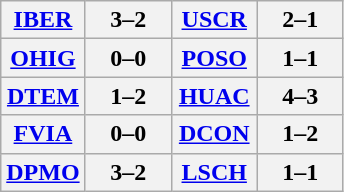<table class="wikitable" style="text-align:center">
<tr>
<th !width="50"><a href='#'>IBER</a></th>
<th width="50">3–2</th>
<th width="50"><a href='#'>USCR</a></th>
<th width="50">2–1</th>
</tr>
<tr>
<th !width="50"><a href='#'>OHIG</a></th>
<th width="50">0–0</th>
<th width="50"><a href='#'>POSO</a></th>
<th width="50">1–1</th>
</tr>
<tr>
<th !width="50"><a href='#'>DTEM</a></th>
<th width="50">1–2</th>
<th width="50"><a href='#'>HUAC</a></th>
<th width="50">4–3</th>
</tr>
<tr>
<th !width="50"><a href='#'>FVIA</a></th>
<th width="50">0–0</th>
<th width="50"><a href='#'>DCON</a></th>
<th width="50">1–2</th>
</tr>
<tr>
<th !width="50"><a href='#'>DPMO</a></th>
<th width="50">3–2</th>
<th width="50"><a href='#'>LSCH</a></th>
<th width="50">1–1</th>
</tr>
</table>
